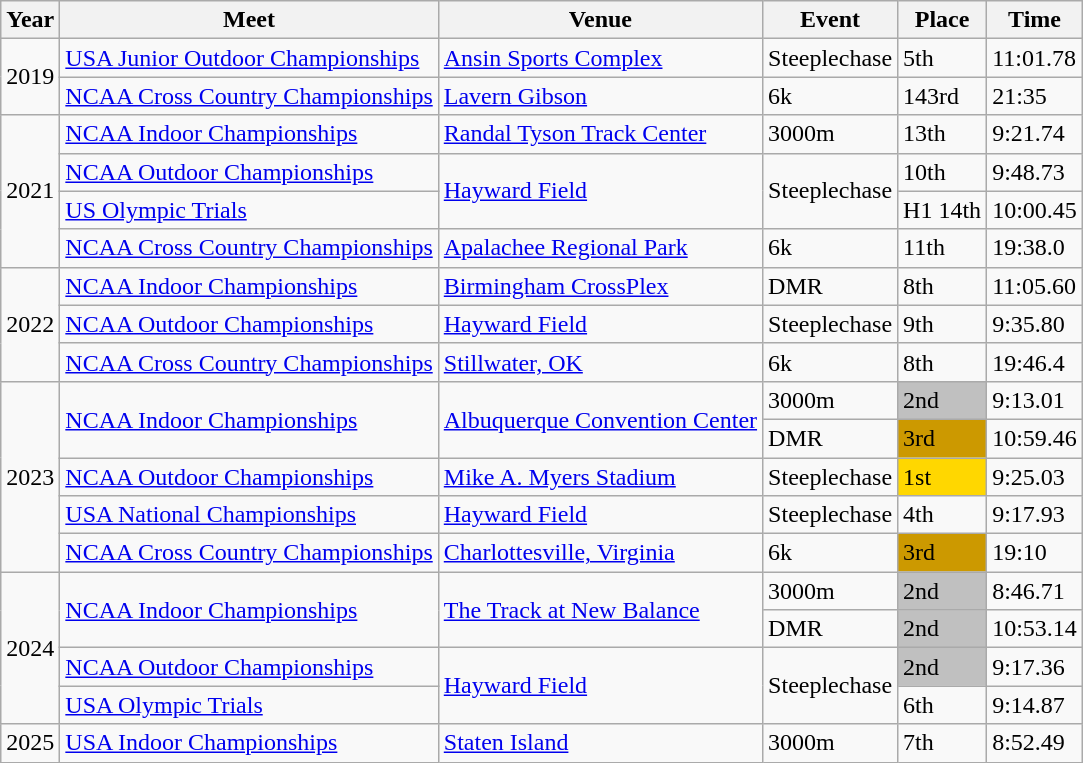<table class="wikitable">
<tr>
<th>Year</th>
<th>Meet</th>
<th>Venue</th>
<th>Event</th>
<th>Place</th>
<th>Time</th>
</tr>
<tr>
<td rowspan="2">2019</td>
<td><a href='#'>USA Junior Outdoor Championships</a></td>
<td><a href='#'>Ansin Sports Complex</a></td>
<td>Steeplechase</td>
<td>5th</td>
<td>11:01.78</td>
</tr>
<tr>
<td><a href='#'>NCAA Cross Country Championships</a></td>
<td><a href='#'>Lavern Gibson</a></td>
<td>6k</td>
<td>143rd</td>
<td>21:35</td>
</tr>
<tr>
<td rowspan="4">2021</td>
<td><a href='#'>NCAA Indoor Championships</a></td>
<td><a href='#'>Randal Tyson Track Center</a></td>
<td>3000m</td>
<td>13th</td>
<td>9:21.74</td>
</tr>
<tr>
<td><a href='#'>NCAA Outdoor Championships</a></td>
<td rowspan="2"><a href='#'>Hayward Field</a></td>
<td rowspan="2">Steeplechase</td>
<td>10th</td>
<td>9:48.73</td>
</tr>
<tr>
<td><a href='#'>US Olympic Trials</a></td>
<td>H1 14th</td>
<td>10:00.45</td>
</tr>
<tr>
<td><a href='#'>NCAA Cross Country Championships</a></td>
<td><a href='#'>Apalachee Regional Park</a></td>
<td>6k</td>
<td>11th</td>
<td>19:38.0</td>
</tr>
<tr>
<td rowspan="3">2022</td>
<td><a href='#'>NCAA Indoor Championships</a></td>
<td><a href='#'>Birmingham CrossPlex</a></td>
<td>DMR</td>
<td>8th</td>
<td>11:05.60</td>
</tr>
<tr>
<td><a href='#'>NCAA Outdoor Championships</a></td>
<td><a href='#'>Hayward Field</a></td>
<td>Steeplechase</td>
<td>9th</td>
<td>9:35.80</td>
</tr>
<tr>
<td><a href='#'>NCAA Cross Country Championships</a></td>
<td><a href='#'>Stillwater, OK</a></td>
<td>6k</td>
<td>8th</td>
<td>19:46.4</td>
</tr>
<tr>
<td rowspan="5">2023</td>
<td rowspan="2"><a href='#'>NCAA Indoor Championships</a></td>
<td rowspan="2"><a href='#'>Albuquerque Convention Center</a></td>
<td>3000m</td>
<td bgcolor="silver">2nd</td>
<td>9:13.01</td>
</tr>
<tr>
<td>DMR</td>
<td bgcolor="cc9900">3rd</td>
<td>10:59.46</td>
</tr>
<tr>
<td><a href='#'>NCAA Outdoor Championships</a></td>
<td><a href='#'>Mike A. Myers Stadium</a></td>
<td>Steeplechase</td>
<td bgcolor="gold">1st</td>
<td>9:25.03</td>
</tr>
<tr>
<td><a href='#'>USA National Championships</a></td>
<td><a href='#'>Hayward Field</a></td>
<td>Steeplechase</td>
<td>4th</td>
<td>9:17.93</td>
</tr>
<tr>
<td><a href='#'>NCAA Cross Country Championships</a></td>
<td><a href='#'>Charlottesville, Virginia</a></td>
<td>6k</td>
<td bgcolor="cc9900">3rd</td>
<td>19:10</td>
</tr>
<tr>
<td rowspan="4">2024</td>
<td rowspan="2"><a href='#'>NCAA Indoor Championships</a></td>
<td rowspan="2"><a href='#'>The Track at New Balance</a></td>
<td>3000m</td>
<td bgcolor="silver">2nd</td>
<td>8:46.71</td>
</tr>
<tr>
<td>DMR</td>
<td bgcolor="silver">2nd</td>
<td>10:53.14</td>
</tr>
<tr>
<td><a href='#'>NCAA Outdoor Championships</a></td>
<td rowspan="2"><a href='#'>Hayward Field</a></td>
<td rowspan="2">Steeplechase</td>
<td bgcolor="silver">2nd</td>
<td>9:17.36</td>
</tr>
<tr>
<td><a href='#'>USA Olympic Trials</a></td>
<td>6th</td>
<td>9:14.87</td>
</tr>
<tr>
<td rowspan="1">2025</td>
<td rowspan="2"><a href='#'>USA Indoor Championships</a></td>
<td rowspan="2"><a href='#'>Staten Island</a></td>
<td>3000m</td>
<td>7th</td>
<td>8:52.49</td>
</tr>
</table>
